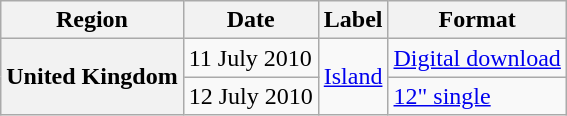<table class="wikitable plainrowheaders">
<tr>
<th scope="col">Region</th>
<th scope="col">Date</th>
<th scope="col">Label</th>
<th scope="col">Format</th>
</tr>
<tr>
<th scope="row" rowspan="2">United Kingdom</th>
<td>11 July 2010</td>
<td rowspan="2"><a href='#'>Island</a></td>
<td><a href='#'>Digital download</a></td>
</tr>
<tr>
<td>12 July 2010</td>
<td><a href='#'>12" single</a></td>
</tr>
</table>
